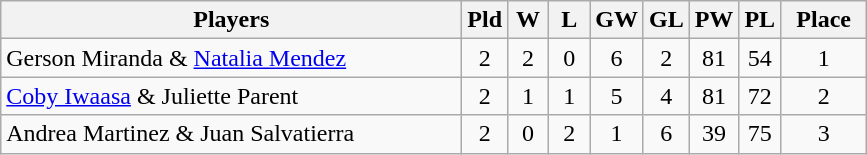<table class=wikitable style="text-align:center">
<tr>
<th width=300>Players</th>
<th width=20>Pld</th>
<th width=20>W</th>
<th width=20>L</th>
<th width=20>GW</th>
<th width=20>GL</th>
<th width=20>PW</th>
<th width=20>PL</th>
<th width=50>Place</th>
</tr>
<tr>
<td align=left> Gerson Miranda & <a href='#'>Natalia Mendez</a></td>
<td>2</td>
<td>2</td>
<td>0</td>
<td>6</td>
<td>2</td>
<td>81</td>
<td>54</td>
<td>1</td>
</tr>
<tr>
<td align=left> <a href='#'>Coby Iwaasa</a> & Juliette Parent</td>
<td>2</td>
<td>1</td>
<td>1</td>
<td>5</td>
<td>4</td>
<td>81</td>
<td>72</td>
<td>2</td>
</tr>
<tr>
<td align=left> Andrea Martinez & Juan Salvatierra</td>
<td>2</td>
<td>0</td>
<td>2</td>
<td>1</td>
<td>6</td>
<td>39</td>
<td>75</td>
<td>3</td>
</tr>
</table>
